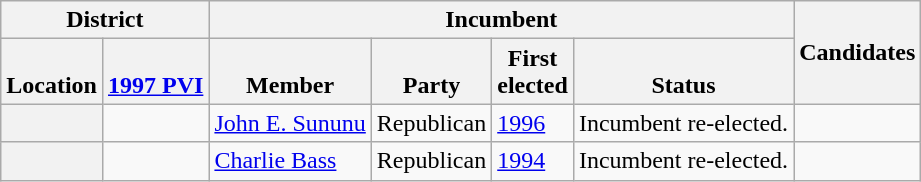<table class="wikitable sortable">
<tr>
<th colspan=2>District</th>
<th colspan=4>Incumbent</th>
<th rowspan=2 class="unsortable">Candidates</th>
</tr>
<tr valign=bottom>
<th>Location</th>
<th><a href='#'>1997 PVI</a></th>
<th>Member</th>
<th>Party</th>
<th>First<br>elected</th>
<th>Status</th>
</tr>
<tr>
<th></th>
<td></td>
<td><a href='#'>John E. Sununu</a></td>
<td>Republican</td>
<td><a href='#'>1996</a></td>
<td>Incumbent re-elected.</td>
<td nowrap></td>
</tr>
<tr>
<th></th>
<td></td>
<td><a href='#'>Charlie Bass</a></td>
<td>Republican</td>
<td><a href='#'>1994</a></td>
<td>Incumbent re-elected.</td>
<td nowrap></td>
</tr>
</table>
